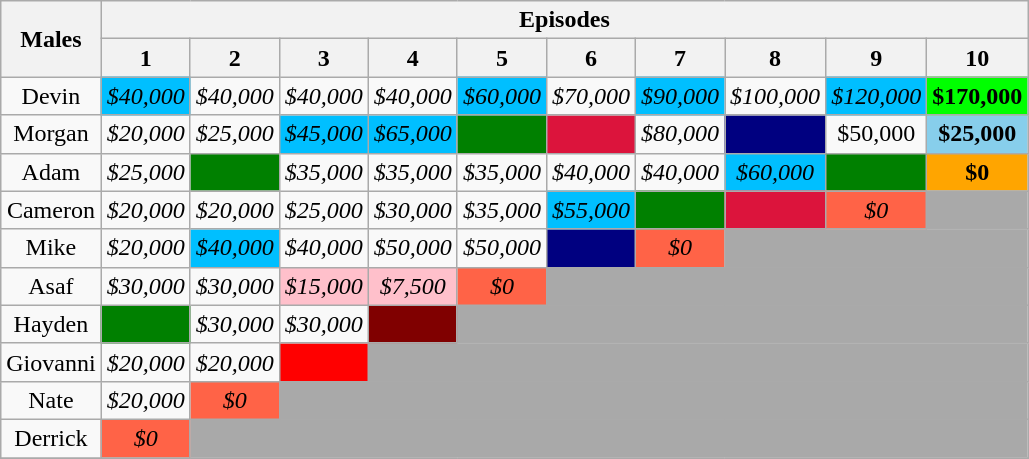<table class="wikitable" style="text-align:center">
<tr>
<th rowspan=2>Males</th>
<th colspan=11>Episodes</th>
</tr>
<tr>
<th>1</th>
<th>2</th>
<th>3</th>
<th>4</th>
<th>5</th>
<th>6</th>
<th>7</th>
<th>8</th>
<th>9</th>
<th>10</th>
</tr>
<tr>
<td>Devin</td>
<td bgcolor="deepskyblue"><em>$40,000</em></td>
<td><em>$40,000</em></td>
<td><em>$40,000</em></td>
<td><em>$40,000</em></td>
<td bgcolor="deepskyblue"><em>$60,000</em></td>
<td><em>$70,000</em></td>
<td bgcolor="deepskyblue"><em>$90,000</em></td>
<td><em>$100,000</em></td>
<td bgcolor="deepskyblue"><em>$120,000</em></td>
<td bgcolor="lime"><strong>$170,000</strong></td>
</tr>
<tr>
<td>Morgan</td>
<td><em>$20,000</em></td>
<td><em>$25,000</em></td>
<td bgcolor="deepskyblue"><em>$45,000</em></td>
<td bgcolor="deepskyblue"><em>$65,000</em></td>
<td bgcolor="green"></td>
<td bgcolor="crimson"></td>
<td><em>$80,000</em></td>
<td bgcolor="navy"></td>
<td>$50,000</td>
<td bgcolor="skyblue"><strong>$25,000</strong></td>
</tr>
<tr>
<td>Adam</td>
<td><em>$25,000</em></td>
<td bgcolor="green"></td>
<td><em>$35,000</em></td>
<td><em>$35,000</em></td>
<td><em>$35,000</em></td>
<td><em>$40,000</em></td>
<td><em>$40,000</em></td>
<td bgcolor="deepskyblue"><em>$60,000</em></td>
<td bgcolor="green"></td>
<td bgcolor="orange"><strong>$0</strong></td>
</tr>
<tr>
<td>Cameron</td>
<td><em>$20,000</em></td>
<td><em>$20,000</em></td>
<td><em>$25,000</em></td>
<td><em>$30,000</em></td>
<td><em>$35,000</em></td>
<td bgcolor="deepskyblue"><em>$55,000</em></td>
<td bgcolor="green"></td>
<td bgcolor="crimson"></td>
<td bgcolor="tomato"><em>$0</em></td>
<td bgcolor="darkgrey" colspan=1></td>
</tr>
<tr>
<td>Mike</td>
<td><em>$20,000</em></td>
<td bgcolor="deepskyblue"><em>$40,000</em></td>
<td><em>$40,000</em></td>
<td><em>$50,000</em></td>
<td><em>$50,000</em></td>
<td bgcolor="navy"></td>
<td bgcolor="tomato"><em>$0</em></td>
<td bgcolor="darkgrey" colspan=3></td>
</tr>
<tr>
<td>Asaf</td>
<td><em>$30,000</em></td>
<td><em>$30,000</em></td>
<td bgcolor="pink"><em>$15,000</em></td>
<td bgcolor="pink"><em>$7,500</em></td>
<td bgcolor="tomato"><em>$0</em></td>
<td bgcolor="darkgrey" colspan=5></td>
</tr>
<tr>
<td>Hayden</td>
<td bgcolor="green"></td>
<td><em>$30,000</em></td>
<td><em>$30,000</em></td>
<td bgcolor="maroon"></td>
<td bgcolor="darkgrey" colspan=6></td>
</tr>
<tr>
<td>Giovanni</td>
<td><em>$20,000</em></td>
<td><em>$20,000</em></td>
<td bgcolor="red"></td>
<td bgcolor="darkgrey" colspan=7></td>
</tr>
<tr>
<td>Nate</td>
<td><em>$20,000</em></td>
<td bgcolor="tomato"><em>$0</em></td>
<td bgcolor="darkgrey" colspan=8></td>
</tr>
<tr>
<td>Derrick</td>
<td bgcolor="tomato"><em>$0</em></td>
<td bgcolor="darkgrey" colspan=9></td>
</tr>
<tr>
</tr>
</table>
